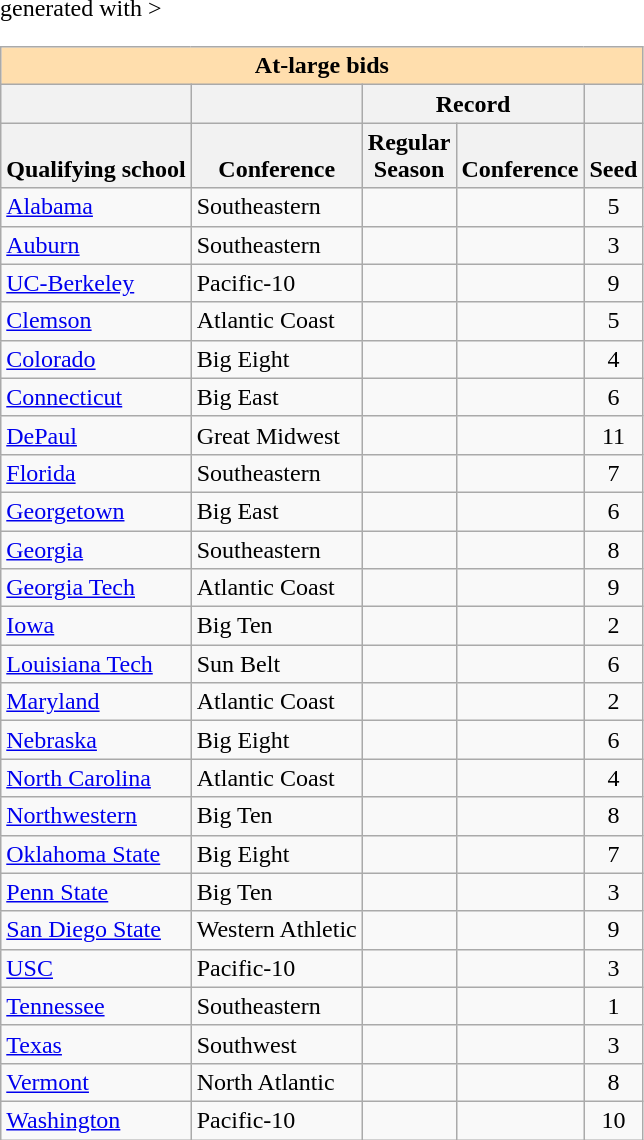<table class="wikitable sortable" <hiddentext>generated with   >
<tr>
<th style="background-color:#FFdead;font-weight:bold"   align="center" valign="bottom"  width="171" colspan="5" height="13">At-large bids</th>
</tr>
<tr>
<th height="13"    valign="bottom"> </th>
<th valign="bottom"> </th>
<th style="font-weight:bold"   colspan="2" align="center"  valign="bottom">Record</th>
<th valign="bottom"> </th>
</tr>
<tr style="font-weight:bold"   valign="bottom">
<th height="13">Qualifying school</th>
<th>Conference</th>
<th>Regular<br> Season</th>
<th>Conference</th>
<th>Seed</th>
</tr>
<tr>
<td height="13"  valign="bottom"><a href='#'>Alabama</a></td>
<td valign="bottom">Southeastern</td>
<td align="center"  valign="bottom"></td>
<td align="center"  valign="bottom"></td>
<td align="center"  valign="bottom">5</td>
</tr>
<tr>
<td height="13"  valign="bottom"><a href='#'>Auburn</a></td>
<td valign="bottom">Southeastern</td>
<td align="center"  valign="bottom"></td>
<td align="center"  valign="bottom"></td>
<td align="center"  valign="bottom">3</td>
</tr>
<tr>
<td height="13"  valign="bottom"><a href='#'>UC-Berkeley</a></td>
<td valign="bottom">Pacific-10</td>
<td align="center"  valign="bottom"></td>
<td align="center"  valign="bottom"></td>
<td align="center"  valign="bottom">9</td>
</tr>
<tr>
<td height="13"  valign="bottom"><a href='#'>Clemson</a></td>
<td valign="bottom">Atlantic Coast</td>
<td align="center"  valign="bottom"></td>
<td align="center"  valign="bottom"></td>
<td align="center"  valign="bottom">5</td>
</tr>
<tr>
<td height="13"  valign="bottom"><a href='#'>Colorado</a></td>
<td valign="bottom">Big Eight</td>
<td align="center"  valign="bottom"></td>
<td align="center"  valign="bottom"></td>
<td align="center"  valign="bottom">4</td>
</tr>
<tr>
<td height="13"  valign="bottom"><a href='#'>Connecticut</a></td>
<td valign="bottom">Big East</td>
<td align="center"  valign="bottom"></td>
<td align="center"  valign="bottom"></td>
<td align="center"  valign="bottom">6</td>
</tr>
<tr>
<td height="13"  valign="bottom"><a href='#'>DePaul</a></td>
<td valign="bottom">Great Midwest</td>
<td align="center"  valign="bottom"></td>
<td align="center"  valign="bottom"></td>
<td align="center"  valign="bottom">11</td>
</tr>
<tr>
<td height="13"  valign="bottom"><a href='#'>Florida</a></td>
<td valign="bottom">Southeastern</td>
<td align="center"  valign="bottom"></td>
<td align="center"  valign="bottom"></td>
<td align="center"  valign="bottom">7</td>
</tr>
<tr>
<td height="13"  valign="bottom"><a href='#'>Georgetown</a></td>
<td valign="bottom">Big East</td>
<td align="center"  valign="bottom"></td>
<td align="center"  valign="bottom"></td>
<td align="center"  valign="bottom">6</td>
</tr>
<tr>
<td height="13"  valign="bottom"><a href='#'>Georgia</a></td>
<td valign="bottom">Southeastern</td>
<td align="center"  valign="bottom"></td>
<td align="center"  valign="bottom"></td>
<td align="center"  valign="bottom">8</td>
</tr>
<tr>
<td height="13"  valign="bottom"><a href='#'>Georgia Tech</a></td>
<td valign="bottom">Atlantic Coast</td>
<td align="center"  valign="bottom"></td>
<td align="center"  valign="bottom"></td>
<td align="center"  valign="bottom">9</td>
</tr>
<tr>
<td height="13"  valign="bottom"><a href='#'>Iowa</a></td>
<td valign="bottom">Big Ten</td>
<td align="center"  valign="bottom"></td>
<td align="center"  valign="bottom"></td>
<td align="center"  valign="bottom">2</td>
</tr>
<tr>
<td height="13"  valign="bottom"><a href='#'>Louisiana Tech</a></td>
<td valign="bottom">Sun Belt</td>
<td align="center"  valign="bottom"></td>
<td align="center"  valign="bottom"></td>
<td align="center"  valign="bottom">6</td>
</tr>
<tr>
<td height="13"  valign="bottom"><a href='#'>Maryland</a></td>
<td valign="bottom">Atlantic Coast</td>
<td align="center"  valign="bottom"></td>
<td align="center"  valign="bottom"></td>
<td align="center"  valign="bottom">2</td>
</tr>
<tr>
<td height="13"  valign="bottom"><a href='#'>Nebraska</a></td>
<td valign="bottom">Big Eight</td>
<td align="center"  valign="bottom"></td>
<td align="center"  valign="bottom"></td>
<td align="center"  valign="bottom">6</td>
</tr>
<tr>
<td height="13"  valign="bottom"><a href='#'>North Carolina</a></td>
<td valign="bottom">Atlantic Coast</td>
<td align="center"  valign="bottom"></td>
<td align="center"  valign="bottom"></td>
<td align="center"  valign="bottom">4</td>
</tr>
<tr>
<td height="13"  valign="bottom"><a href='#'>Northwestern</a></td>
<td valign="bottom">Big Ten</td>
<td align="center"  valign="bottom"></td>
<td align="center"  valign="bottom"></td>
<td align="center"  valign="bottom">8</td>
</tr>
<tr>
<td height="13"  valign="bottom"><a href='#'>Oklahoma State</a></td>
<td valign="bottom">Big Eight</td>
<td align="center"  valign="bottom"></td>
<td align="center"  valign="bottom"></td>
<td align="center"  valign="bottom">7</td>
</tr>
<tr>
<td height="13"  valign="bottom"><a href='#'>Penn State</a></td>
<td valign="bottom">Big Ten</td>
<td align="center"  valign="bottom"></td>
<td align="center"  valign="bottom"></td>
<td align="center"  valign="bottom">3</td>
</tr>
<tr>
<td height="13"  valign="bottom"><a href='#'>San Diego State</a></td>
<td valign="bottom">Western Athletic</td>
<td align="center"  valign="bottom"></td>
<td align="center"  valign="bottom"></td>
<td align="center"  valign="bottom">9</td>
</tr>
<tr>
<td height="13"  valign="bottom"><a href='#'>USC</a></td>
<td valign="bottom">Pacific-10</td>
<td align="center"  valign="bottom"></td>
<td align="center"  valign="bottom"></td>
<td align="center"  valign="bottom">3</td>
</tr>
<tr>
<td height="13"  valign="bottom"><a href='#'>Tennessee</a></td>
<td valign="bottom">Southeastern</td>
<td align="center"  valign="bottom"></td>
<td align="center"  valign="bottom"></td>
<td align="center"  valign="bottom">1</td>
</tr>
<tr>
<td height="13"  valign="bottom"><a href='#'>Texas</a></td>
<td valign="bottom">Southwest</td>
<td align="center"  valign="bottom"></td>
<td align="center"  valign="bottom"></td>
<td align="center"  valign="bottom">3</td>
</tr>
<tr>
<td height="13"  valign="bottom"><a href='#'>Vermont</a></td>
<td valign="bottom">North Atlantic</td>
<td align="center"  valign="bottom"></td>
<td align="center"  valign="bottom"></td>
<td align="center"  valign="bottom">8</td>
</tr>
<tr>
<td height="13"  valign="bottom"><a href='#'>Washington</a></td>
<td valign="bottom">Pacific-10</td>
<td align="center"  valign="bottom"></td>
<td align="center"  valign="bottom"></td>
<td align="center"  valign="bottom">10</td>
</tr>
</table>
